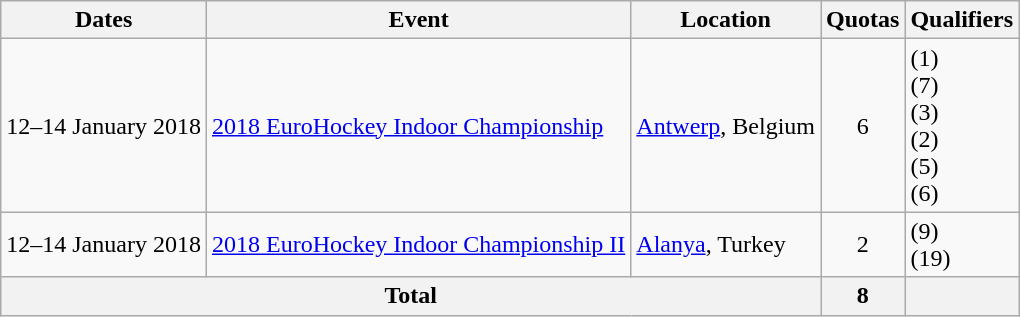<table class="wikitable">
<tr>
<th>Dates</th>
<th>Event</th>
<th>Location</th>
<th>Quotas</th>
<th>Qualifiers</th>
</tr>
<tr>
<td>12–14 January 2018</td>
<td><a href='#'>2018 EuroHockey Indoor Championship</a></td>
<td><a href='#'>Antwerp</a>, Belgium</td>
<td align=center>6</td>
<td> (1)<br> (7)<br> (3)<br> (2)<br> (5)<br> (6)</td>
</tr>
<tr>
<td>12–14 January 2018</td>
<td><a href='#'>2018 EuroHockey Indoor Championship II</a></td>
<td><a href='#'>Alanya</a>, Turkey</td>
<td align=center>2</td>
<td> (9)<br> (19)</td>
</tr>
<tr>
<th colspan=3>Total</th>
<th>8</th>
<th></th>
</tr>
</table>
